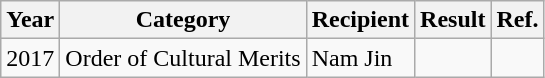<table class="wikitable">
<tr>
<th>Year</th>
<th>Category</th>
<th>Recipient</th>
<th>Result</th>
<th>Ref.</th>
</tr>
<tr>
<td>2017</td>
<td>Order of Cultural Merits</td>
<td>Nam Jin</td>
<td></td>
<td></td>
</tr>
</table>
